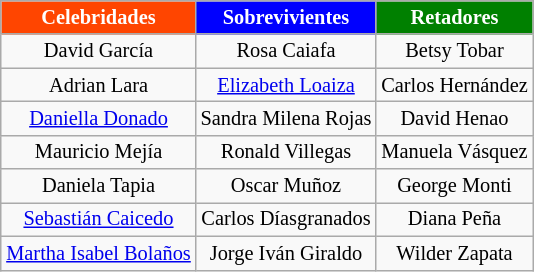<table class="wikitable" style="margin:1em auto; font-size:85%; text-align:center">
<tr>
<th style="background:orangered; color:white">Celebridades</th>
<th style="background:blue; color:white">Sobrevivientes</th>
<th style="background:green; color:white">Retadores</th>
</tr>
<tr>
<td>David García</td>
<td>Rosa Caiafa</td>
<td>Betsy Tobar</td>
</tr>
<tr>
<td>Adrian Lara</td>
<td><a href='#'>Elizabeth Loaiza</a></td>
<td>Carlos Hernández</td>
</tr>
<tr>
<td><a href='#'>Daniella Donado</a></td>
<td>Sandra Milena Rojas</td>
<td>David Henao</td>
</tr>
<tr>
<td>Mauricio Mejía</td>
<td>Ronald Villegas</td>
<td>Manuela Vásquez</td>
</tr>
<tr>
<td>Daniela Tapia</td>
<td>Oscar Muñoz</td>
<td>George Monti</td>
</tr>
<tr>
<td><a href='#'>Sebastián Caicedo</a></td>
<td>Carlos Díasgranados</td>
<td>Diana Peña</td>
</tr>
<tr>
<td><a href='#'>Martha Isabel Bolaños</a></td>
<td>Jorge Iván Giraldo</td>
<td>Wilder Zapata</td>
</tr>
</table>
